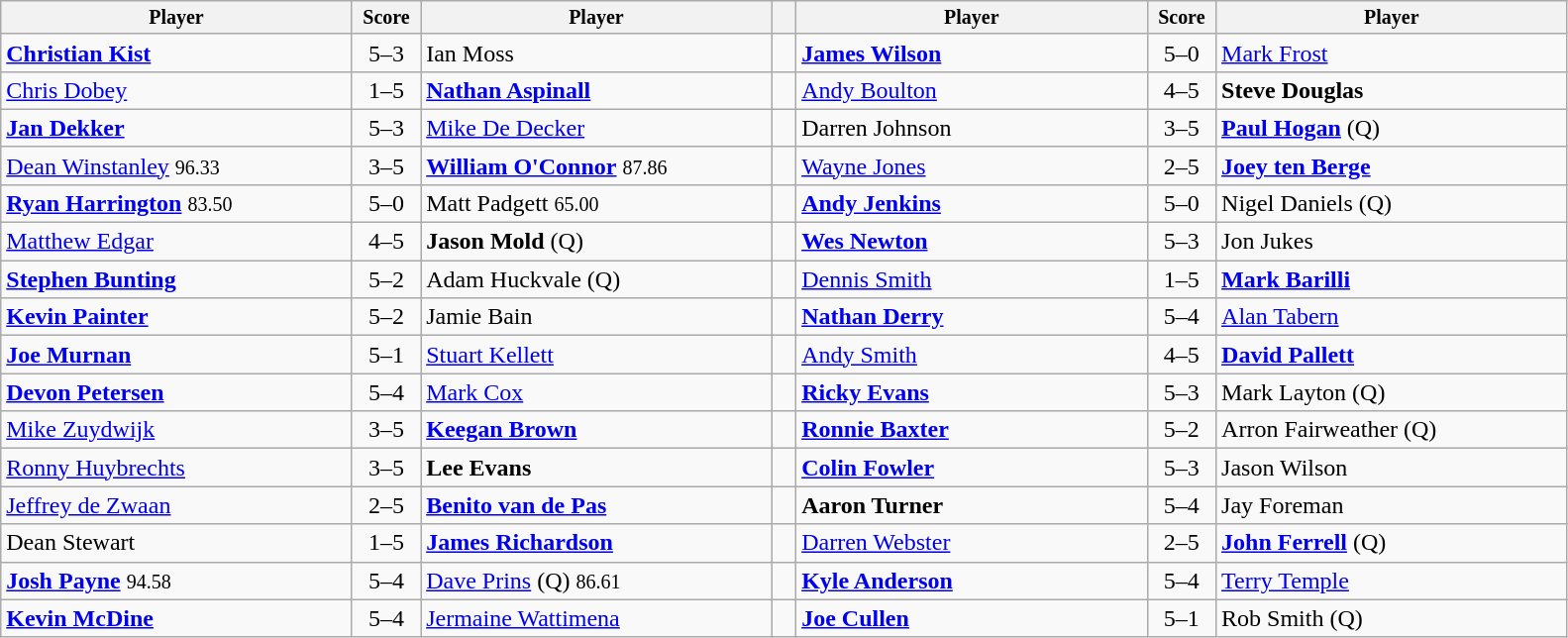<table class="wikitable">
<tr style="font-size:10pt;font-weight:bold">
<th width=230>Player</th>
<th width=40>Score</th>
<th width=230>Player</th>
<th width=10></th>
<th width=230>Player</th>
<th width=40>Score</th>
<th width=230>Player</th>
</tr>
<tr>
<td> <strong><a href='#'>Christian Kist</a></strong></td>
<td align=center>5–3</td>
<td> Ian Moss</td>
<td></td>
<td> <strong><a href='#'>James Wilson</a></strong></td>
<td align=center>5–0</td>
<td> <a href='#'>Mark Frost</a></td>
</tr>
<tr>
<td> <a href='#'>Chris Dobey</a></td>
<td align=center>1–5</td>
<td> <strong><a href='#'>Nathan Aspinall</a></strong></td>
<td></td>
<td> <a href='#'>Andy Boulton</a></td>
<td align=center>4–5</td>
<td> <strong>Steve Douglas</strong></td>
</tr>
<tr>
<td> <strong><a href='#'>Jan Dekker</a></strong></td>
<td align=center>5–3</td>
<td> <a href='#'>Mike De Decker</a></td>
<td></td>
<td> Darren Johnson</td>
<td align=center>3–5</td>
<td> <strong><a href='#'>Paul Hogan</a></strong> (Q)</td>
</tr>
<tr>
<td> <a href='#'>Dean Winstanley</a> <small><span>96.33</span></small></td>
<td align=center>3–5</td>
<td> <strong><a href='#'>William O'Connor</a></strong> <small><span>87.86</span></small></td>
<td></td>
<td> <a href='#'>Wayne Jones</a></td>
<td align=center>2–5</td>
<td> <strong><a href='#'>Joey ten Berge</a></strong></td>
</tr>
<tr>
<td> <strong><a href='#'>Ryan Harrington</a></strong> <small><span>83.50</span></small></td>
<td align=center>5–0</td>
<td> Matt Padgett <small><span>65.00</span></small></td>
<td></td>
<td> <strong><a href='#'>Andy Jenkins</a></strong></td>
<td align=center>5–0</td>
<td> Nigel Daniels (Q)</td>
</tr>
<tr>
<td> <a href='#'>Matthew Edgar</a></td>
<td align=center>4–5</td>
<td> <strong>Jason Mold</strong> (Q)</td>
<td></td>
<td> <strong><a href='#'>Wes Newton</a></strong></td>
<td align=center>5–3</td>
<td> Jon Jukes</td>
</tr>
<tr>
<td> <strong><a href='#'>Stephen Bunting</a></strong></td>
<td align=center>5–2</td>
<td> Adam Huckvale (Q)</td>
<td></td>
<td> <a href='#'>Dennis Smith</a></td>
<td align=center>1–5</td>
<td> <strong><a href='#'>Mark Barilli</a></strong></td>
</tr>
<tr>
<td> <strong><a href='#'>Kevin Painter</a></strong></td>
<td align=center>5–2</td>
<td> Jamie Bain</td>
<td></td>
<td> <strong><a href='#'>Nathan Derry</a></strong></td>
<td align=center>5–4</td>
<td> <a href='#'>Alan Tabern</a></td>
</tr>
<tr>
<td> <strong><a href='#'>Joe Murnan</a></strong></td>
<td align=center>5–1</td>
<td> <a href='#'>Stuart Kellett</a></td>
<td></td>
<td> <a href='#'>Andy Smith</a></td>
<td align=center>4–5</td>
<td> <strong><a href='#'>David Pallett</a></strong></td>
</tr>
<tr>
<td> <strong><a href='#'>Devon Petersen</a></strong></td>
<td align=center>5–4</td>
<td> <a href='#'>Mark Cox</a></td>
<td></td>
<td> <strong><a href='#'>Ricky Evans</a></strong></td>
<td align=center>5–3</td>
<td> Mark Layton (Q)</td>
</tr>
<tr>
<td> <a href='#'>Mike Zuydwijk</a></td>
<td align=center>3–5</td>
<td> <strong><a href='#'>Keegan Brown</a></strong></td>
<td></td>
<td> <strong><a href='#'>Ronnie Baxter</a></strong></td>
<td align=center>5–2</td>
<td> Arron Fairweather (Q)</td>
</tr>
<tr>
<td> <a href='#'>Ronny Huybrechts</a></td>
<td align=center>3–5</td>
<td> <strong>Lee Evans</strong></td>
<td></td>
<td> <strong><a href='#'>Colin Fowler</a></strong></td>
<td align=center>5–3</td>
<td> Jason Wilson</td>
</tr>
<tr>
<td> <a href='#'>Jeffrey de Zwaan</a></td>
<td align=center>2–5</td>
<td> <strong><a href='#'>Benito van de Pas</a></strong></td>
<td></td>
<td> <strong>Aaron Turner</strong></td>
<td align=center>5–4</td>
<td> Jay Foreman</td>
</tr>
<tr>
<td> Dean Stewart</td>
<td align=center>1–5</td>
<td> <strong><a href='#'>James Richardson</a></strong></td>
<td></td>
<td> <a href='#'>Darren Webster</a></td>
<td align=center>2–5</td>
<td> <strong><a href='#'>John Ferrell</a></strong> (Q)</td>
</tr>
<tr>
<td> <strong><a href='#'>Josh Payne</a></strong> <small><span>94.58</span></small></td>
<td align=center>5–4</td>
<td> <a href='#'>Dave Prins</a> (Q) <small><span>86.61</span></small></td>
<td></td>
<td> <strong><a href='#'>Kyle Anderson</a></strong></td>
<td align=center>5–4</td>
<td> <a href='#'>Terry Temple</a></td>
</tr>
<tr>
<td> <strong><a href='#'>Kevin McDine</a></strong></td>
<td align=center>5–4</td>
<td> <a href='#'>Jermaine Wattimena</a></td>
<td></td>
<td> <strong><a href='#'>Joe Cullen</a></strong></td>
<td align=center>5–1</td>
<td> Rob Smith (Q)</td>
</tr>
</table>
